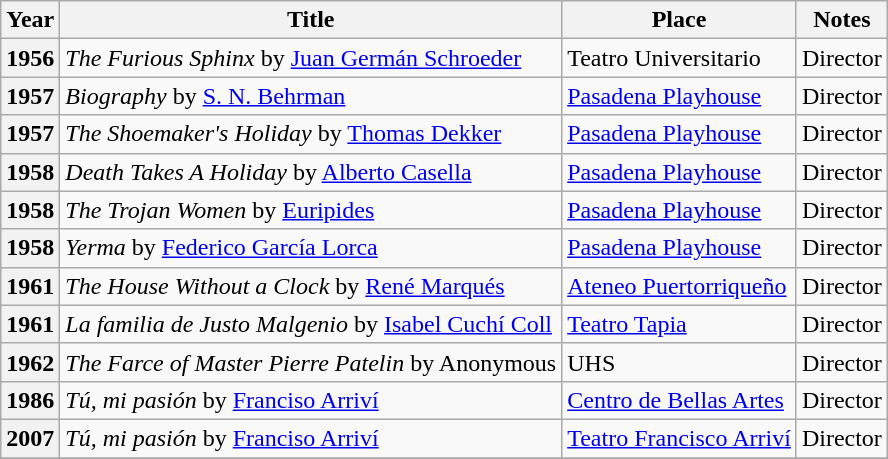<table class="wikitable plainrowheaders sortable">
<tr>
<th scope="col">Year</th>
<th scope="col">Title</th>
<th scope="col">Place</th>
<th scope="col" class="unsortable">Notes</th>
</tr>
<tr>
<th scope="row">1956</th>
<td><em>The Furious Sphinx</em> by <a href='#'>Juan Germán Schroeder</a></td>
<td>Teatro Universitario</td>
<td>Director</td>
</tr>
<tr>
<th scope="row">1957</th>
<td><em>Biography</em> by <a href='#'>S. N. Behrman</a></td>
<td><a href='#'>Pasadena Playhouse</a></td>
<td>Director</td>
</tr>
<tr>
<th scope="row">1957</th>
<td><em>The Shoemaker's Holiday</em> by <a href='#'>Thomas Dekker</a></td>
<td><a href='#'>Pasadena Playhouse</a></td>
<td>Director</td>
</tr>
<tr>
<th scope="row">1958</th>
<td><em>Death Takes A Holiday</em> by <a href='#'>Alberto Casella</a></td>
<td><a href='#'>Pasadena Playhouse</a></td>
<td>Director</td>
</tr>
<tr>
<th scope="row">1958</th>
<td><em> The Trojan Women</em> by <a href='#'>Euripides</a></td>
<td><a href='#'>Pasadena Playhouse</a></td>
<td>Director</td>
</tr>
<tr>
<th scope="row">1958</th>
<td><em>Yerma</em> by <a href='#'>Federico García Lorca</a></td>
<td><a href='#'>Pasadena Playhouse</a></td>
<td>Director</td>
</tr>
<tr>
<th scope="row">1961</th>
<td><em>The House Without a Clock</em> by <a href='#'>René Marqués</a></td>
<td><a href='#'>Ateneo Puertorriqueño</a></td>
<td>Director</td>
</tr>
<tr>
<th scope="row">1961</th>
<td><em>La familia de Justo Malgenio</em> by <a href='#'>Isabel Cuchí Coll</a></td>
<td><a href='#'>Teatro Tapia</a></td>
<td>Director</td>
</tr>
<tr>
<th scope="row">1962</th>
<td><em>The Farce of Master Pierre Patelin</em> by Anonymous</td>
<td>UHS</td>
<td>Director</td>
</tr>
<tr>
<th scope="row">1986</th>
<td><em>Tú, mi pasión</em> by <a href='#'>Franciso Arriví</a></td>
<td><a href='#'>Centro de Bellas Artes</a></td>
<td>Director</td>
</tr>
<tr>
<th scope="row">2007</th>
<td><em>Tú, mi pasión</em> by <a href='#'>Franciso Arriví</a></td>
<td><a href='#'>Teatro Francisco Arriví</a></td>
<td>Director</td>
</tr>
<tr>
</tr>
</table>
